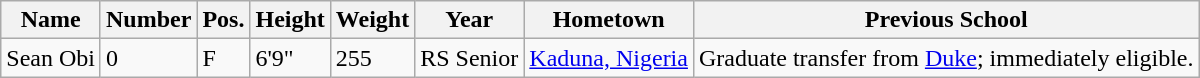<table class="wikitable sortable" border="1">
<tr>
<th>Name</th>
<th>Number</th>
<th>Pos.</th>
<th>Height</th>
<th>Weight</th>
<th>Year</th>
<th>Hometown</th>
<th class="unsortable">Previous School</th>
</tr>
<tr>
<td>Sean Obi</td>
<td>0</td>
<td>F</td>
<td>6'9"</td>
<td>255</td>
<td>RS Senior</td>
<td><a href='#'>Kaduna, Nigeria</a></td>
<td>Graduate transfer from <a href='#'>Duke</a>; immediately eligible.</td>
</tr>
</table>
